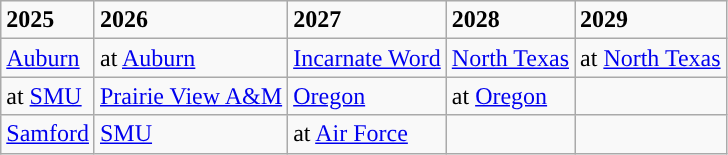<table class="wikitable">
<tr>
<td><strong>2025</strong></td>
<td><strong>2026</strong></td>
<td><strong>2027</strong></td>
<td><strong>2028</strong></td>
<td><strong>2029</strong></td>
</tr>
<tr>
<td><a href='#'>Auburn</a></td>
<td>at <a href='#'>Auburn</a></td>
<td><a href='#'>Incarnate Word</a></td>
<td><a href='#'>North Texas</a></td>
<td>at <a href='#'>North Texas</a></td>
</tr>
<tr>
<td>at <a href='#'>SMU</a></td>
<td><a href='#'>Prairie View A&M</a></td>
<td><a href='#'>Oregon</a></td>
<td>at <a href='#'>Oregon</a></td>
<td></td>
</tr>
<tr>
<td><a href='#'>Samford</a></td>
<td><a href='#'>SMU</a></td>
<td>at <a href='#'>Air Force</a></td>
<td></td>
<td></td>
</tr>
</table>
